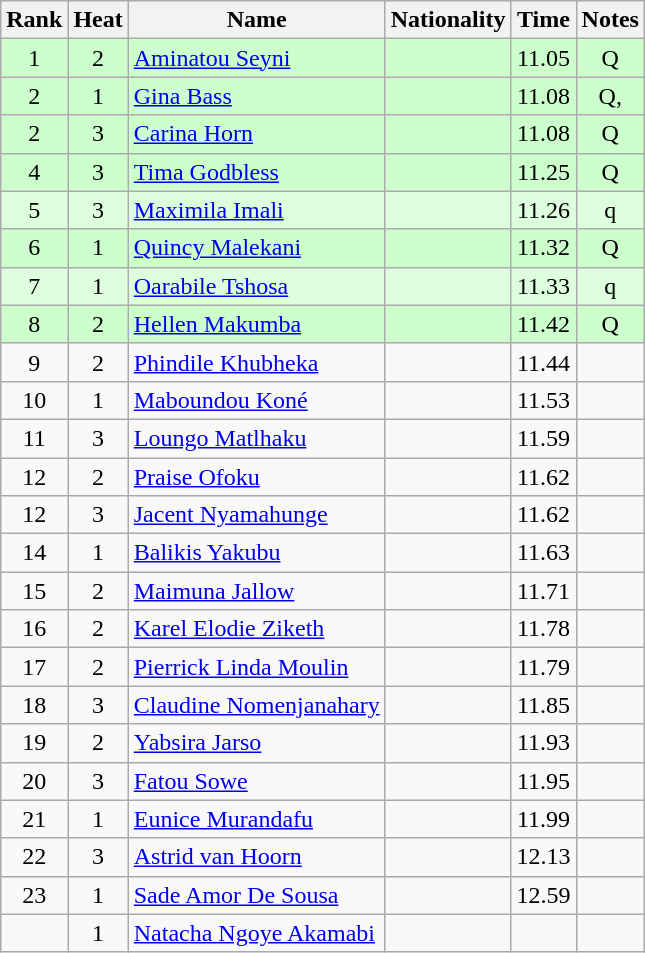<table class="wikitable sortable" style="text-align:center">
<tr>
<th>Rank</th>
<th>Heat</th>
<th>Name</th>
<th>Nationality</th>
<th>Time</th>
<th>Notes</th>
</tr>
<tr bgcolor=ccffcc>
<td>1</td>
<td>2</td>
<td align=left><a href='#'>Aminatou Seyni</a></td>
<td align=left></td>
<td>11.05</td>
<td>Q</td>
</tr>
<tr bgcolor=ccffcc>
<td>2</td>
<td>1</td>
<td align=left><a href='#'>Gina Bass</a></td>
<td align=left></td>
<td>11.08</td>
<td>Q, </td>
</tr>
<tr bgcolor=ccffcc>
<td>2</td>
<td>3</td>
<td align=left><a href='#'>Carina Horn</a></td>
<td align=left></td>
<td>11.08</td>
<td>Q</td>
</tr>
<tr bgcolor=ccffcc>
<td>4</td>
<td>3</td>
<td align=left><a href='#'>Tima Godbless</a></td>
<td align=left></td>
<td>11.25</td>
<td>Q</td>
</tr>
<tr bgcolor=ddffdd>
<td>5</td>
<td>3</td>
<td align=left><a href='#'>Maximila Imali</a></td>
<td align=left></td>
<td>11.26</td>
<td>q</td>
</tr>
<tr bgcolor=ccffcc>
<td>6</td>
<td>1</td>
<td align=left><a href='#'>Quincy Malekani</a></td>
<td align=left></td>
<td>11.32</td>
<td>Q</td>
</tr>
<tr bgcolor=ddffdd>
<td>7</td>
<td>1</td>
<td align=left><a href='#'>Oarabile Tshosa</a></td>
<td align=left></td>
<td>11.33</td>
<td>q</td>
</tr>
<tr bgcolor=ccffcc>
<td>8</td>
<td>2</td>
<td align=left><a href='#'>Hellen Makumba</a></td>
<td align=left></td>
<td>11.42</td>
<td>Q</td>
</tr>
<tr>
<td>9</td>
<td>2</td>
<td align=left><a href='#'>Phindile Khubheka</a></td>
<td align=left></td>
<td>11.44</td>
<td></td>
</tr>
<tr>
<td>10</td>
<td>1</td>
<td align=left><a href='#'>Maboundou Koné</a></td>
<td align=left></td>
<td>11.53</td>
<td></td>
</tr>
<tr>
<td>11</td>
<td>3</td>
<td align=left><a href='#'>Loungo Matlhaku</a></td>
<td align=left></td>
<td>11.59</td>
<td></td>
</tr>
<tr>
<td>12</td>
<td>2</td>
<td align=left><a href='#'>Praise Ofoku</a></td>
<td align=left></td>
<td>11.62</td>
<td></td>
</tr>
<tr>
<td>12</td>
<td>3</td>
<td align=left><a href='#'>Jacent Nyamahunge</a></td>
<td align=left></td>
<td>11.62</td>
<td></td>
</tr>
<tr>
<td>14</td>
<td>1</td>
<td align=left><a href='#'>Balikis Yakubu</a></td>
<td align=left></td>
<td>11.63</td>
<td></td>
</tr>
<tr>
<td>15</td>
<td>2</td>
<td align=left><a href='#'>Maimuna Jallow</a></td>
<td align=left></td>
<td>11.71</td>
<td></td>
</tr>
<tr>
<td>16</td>
<td>2</td>
<td align=left><a href='#'>Karel Elodie Ziketh</a></td>
<td align=left></td>
<td>11.78</td>
<td></td>
</tr>
<tr>
<td>17</td>
<td>2</td>
<td align=left><a href='#'>Pierrick Linda Moulin</a></td>
<td align=left></td>
<td>11.79</td>
<td></td>
</tr>
<tr>
<td>18</td>
<td>3</td>
<td align=left><a href='#'>Claudine Nomenjanahary</a></td>
<td align=left></td>
<td>11.85</td>
<td></td>
</tr>
<tr>
<td>19</td>
<td>2</td>
<td align=left><a href='#'>Yabsira Jarso</a></td>
<td align=left></td>
<td>11.93</td>
<td></td>
</tr>
<tr>
<td>20</td>
<td>3</td>
<td align=left><a href='#'>Fatou Sowe</a></td>
<td align=left></td>
<td>11.95</td>
<td></td>
</tr>
<tr>
<td>21</td>
<td>1</td>
<td align=left><a href='#'>Eunice Murandafu</a></td>
<td align=left></td>
<td>11.99</td>
<td></td>
</tr>
<tr>
<td>22</td>
<td>3</td>
<td align=left><a href='#'>Astrid van Hoorn</a></td>
<td align=left></td>
<td>12.13</td>
<td></td>
</tr>
<tr>
<td>23</td>
<td>1</td>
<td align=left><a href='#'>Sade Amor De Sousa</a></td>
<td align=left></td>
<td>12.59</td>
<td></td>
</tr>
<tr>
<td></td>
<td>1</td>
<td align=left><a href='#'>Natacha Ngoye Akamabi</a></td>
<td align=left></td>
<td></td>
<td></td>
</tr>
</table>
